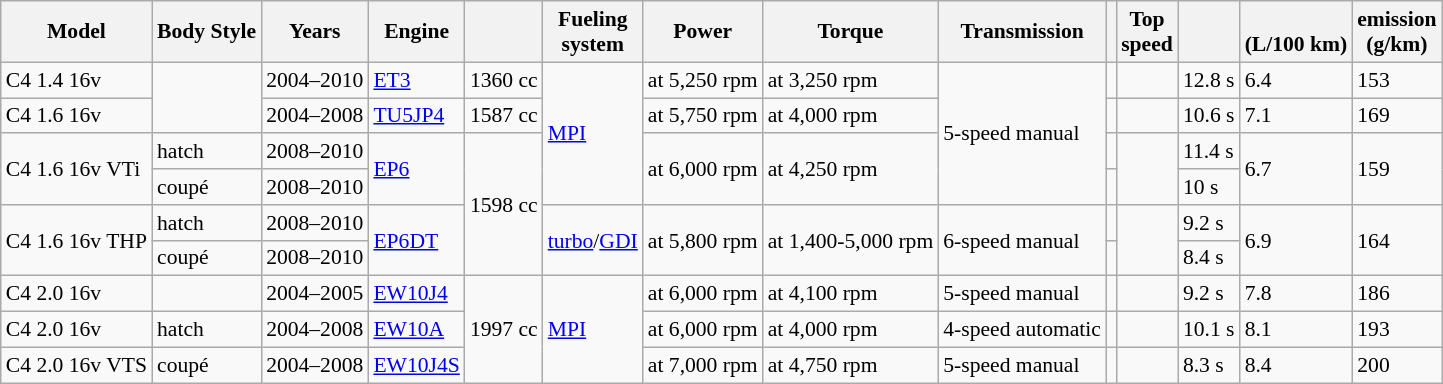<table class="wikitable" style="font-size:90%">
<tr>
<th>Model</th>
<th>Body Style</th>
<th>Years</th>
<th>Engine</th>
<th></th>
<th>Fueling<br>system</th>
<th>Power</th>
<th>Torque</th>
<th>Transmission</th>
<th></th>
<th>Top<br>speed</th>
<th></th>
<th><br>(L/100 km)</th>
<th> emission<br>(g/km)</th>
</tr>
<tr>
<td>C4 1.4 16v</td>
<td rowspan="2"></td>
<td>2004–2010</td>
<td><a href='#'>ET3</a></td>
<td>1360 cc</td>
<td rowspan="4"><a href='#'>MPI</a></td>
<td> at 5,250 rpm</td>
<td> at 3,250 rpm</td>
<td rowspan="4">5-speed manual</td>
<td></td>
<td></td>
<td>12.8 s</td>
<td>6.4</td>
<td>153</td>
</tr>
<tr>
<td>C4 1.6 16v</td>
<td>2004–2008</td>
<td><a href='#'>TU5JP4</a></td>
<td>1587 cc</td>
<td> at 5,750 rpm</td>
<td> at 4,000 rpm</td>
<td></td>
<td></td>
<td>10.6 s</td>
<td>7.1</td>
<td>169</td>
</tr>
<tr>
<td rowspan="2">C4 1.6 16v VTi</td>
<td>hatch</td>
<td>2008–2010</td>
<td rowspan="2"><a href='#'>EP6</a></td>
<td rowspan="4">1598 cc</td>
<td rowspan="2"> at 6,000 rpm</td>
<td rowspan="2"> at 4,250 rpm</td>
<td></td>
<td rowspan="2"></td>
<td>11.4 s</td>
<td rowspan="2">6.7</td>
<td rowspan="2">159</td>
</tr>
<tr>
<td>coupé</td>
<td>2008–2010</td>
<td></td>
<td>10 s</td>
</tr>
<tr>
<td rowspan="2">C4 1.6 16v THP</td>
<td>hatch</td>
<td>2008–2010</td>
<td rowspan="2"><a href='#'>EP6DT</a></td>
<td rowspan="2"><a href='#'>turbo</a>/<a href='#'>GDI</a></td>
<td rowspan="2"> at 5,800 rpm</td>
<td rowspan="2"> at 1,400-5,000 rpm</td>
<td rowspan="2">6-speed manual</td>
<td></td>
<td rowspan="2"></td>
<td>9.2 s</td>
<td rowspan="2">6.9</td>
<td rowspan="2">164</td>
</tr>
<tr>
<td>coupé</td>
<td>2008–2010</td>
<td></td>
<td>8.4 s</td>
</tr>
<tr>
<td>C4 2.0 16v</td>
<td></td>
<td>2004–2005</td>
<td><a href='#'>EW10J4</a></td>
<td rowspan="3">1997 cc</td>
<td rowspan="3"><a href='#'>MPI</a></td>
<td> at 6,000 rpm</td>
<td> at 4,100 rpm</td>
<td>5-speed manual</td>
<td></td>
<td></td>
<td>9.2 s</td>
<td>7.8</td>
<td>186</td>
</tr>
<tr>
<td>C4 2.0 16v</td>
<td>hatch</td>
<td>2004–2008</td>
<td><a href='#'>EW10A</a></td>
<td> at 6,000 rpm</td>
<td> at 4,000 rpm</td>
<td>4-speed automatic</td>
<td></td>
<td></td>
<td>10.1 s</td>
<td>8.1</td>
<td>193</td>
</tr>
<tr>
<td>C4 2.0 16v VTS</td>
<td>coupé</td>
<td>2004–2008</td>
<td><a href='#'>EW10J4S</a></td>
<td> at 7,000 rpm</td>
<td> at 4,750 rpm</td>
<td>5-speed manual</td>
<td></td>
<td></td>
<td>8.3 s</td>
<td>8.4</td>
<td>200</td>
</tr>
</table>
